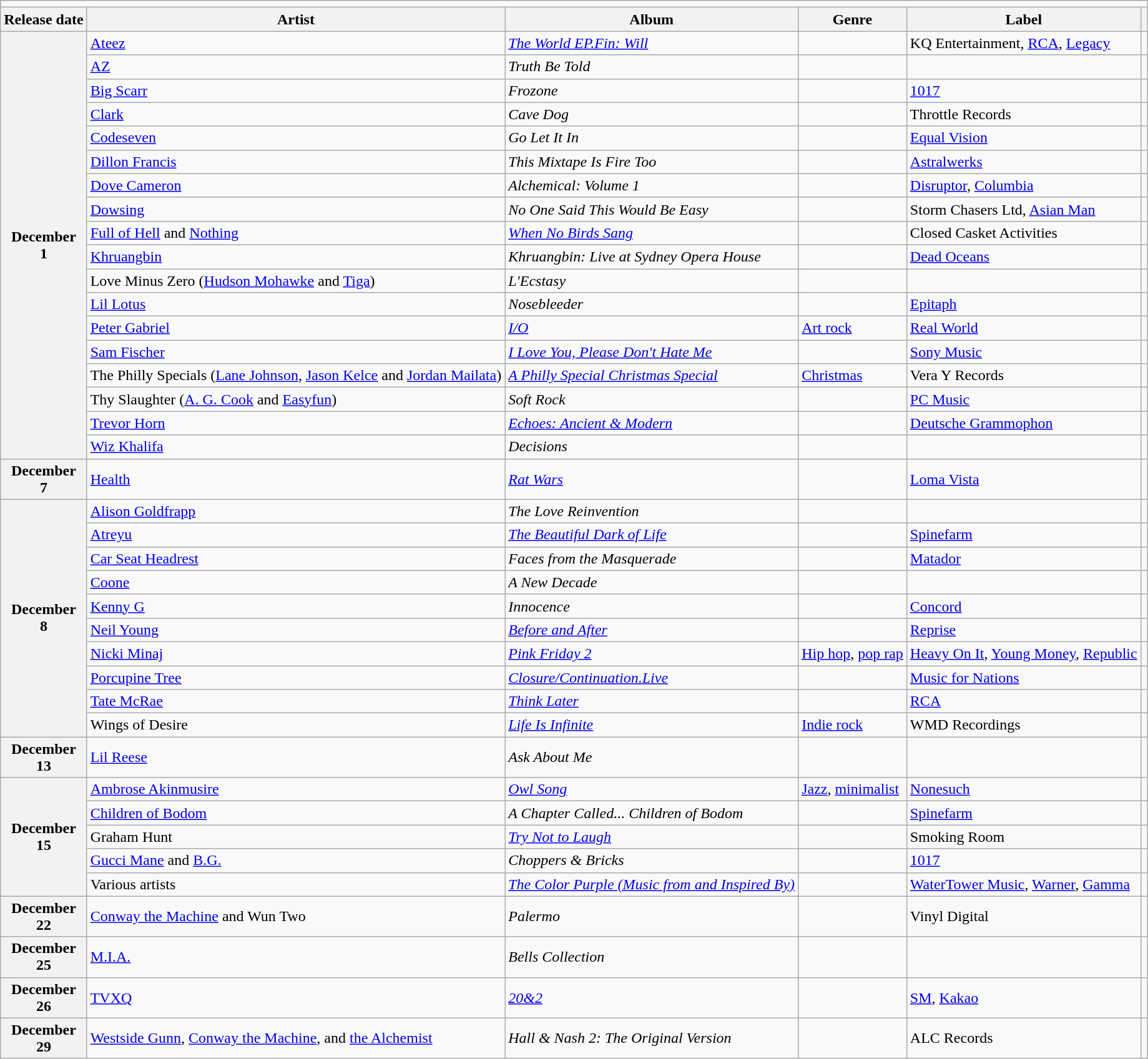<table class="wikitable plainrowheaders">
<tr>
<td colspan="6" style="text-align:center;"></td>
</tr>
<tr>
<th scope="col">Release date</th>
<th scope="col">Artist</th>
<th scope="col">Album</th>
<th scope="col">Genre</th>
<th scope="col">Label</th>
<th scope="col"></th>
</tr>
<tr>
<th scope="row" rowspan="18" style="text-align:center;">December<br>1</th>
<td><a href='#'>Ateez</a></td>
<td><em><a href='#'>The World EP.Fin: Will</a></em></td>
<td></td>
<td>KQ Entertainment, <a href='#'>RCA</a>, <a href='#'>Legacy</a></td>
<td></td>
</tr>
<tr>
<td><a href='#'>AZ</a></td>
<td><em>Truth Be Told</em></td>
<td></td>
<td></td>
<td></td>
</tr>
<tr>
<td><a href='#'>Big Scarr</a></td>
<td><em>Frozone</em></td>
<td></td>
<td><a href='#'>1017</a></td>
<td></td>
</tr>
<tr>
<td><a href='#'>Clark</a></td>
<td><em>Cave Dog</em></td>
<td></td>
<td>Throttle Records</td>
<td></td>
</tr>
<tr>
<td><a href='#'>Codeseven</a></td>
<td><em>Go Let It In</em></td>
<td></td>
<td><a href='#'>Equal Vision</a></td>
<td></td>
</tr>
<tr>
<td><a href='#'>Dillon Francis</a></td>
<td><em>This Mixtape Is Fire Too</em></td>
<td></td>
<td><a href='#'>Astralwerks</a></td>
<td></td>
</tr>
<tr>
<td><a href='#'>Dove Cameron</a></td>
<td><em>Alchemical: Volume 1</em></td>
<td></td>
<td><a href='#'>Disruptor</a>, <a href='#'>Columbia</a></td>
<td></td>
</tr>
<tr>
<td><a href='#'>Dowsing</a></td>
<td><em>No One Said This Would Be Easy</em></td>
<td></td>
<td>Storm Chasers Ltd, <a href='#'>Asian Man</a></td>
<td></td>
</tr>
<tr>
<td><a href='#'>Full of Hell</a> and <a href='#'>Nothing</a></td>
<td><em><a href='#'>When No Birds Sang</a></em></td>
<td></td>
<td>Closed Casket Activities</td>
<td></td>
</tr>
<tr>
<td><a href='#'>Khruangbin</a></td>
<td><em>Khruangbin: Live at Sydney Opera House</em></td>
<td></td>
<td><a href='#'>Dead Oceans</a></td>
<td></td>
</tr>
<tr>
<td>Love Minus Zero (<a href='#'>Hudson Mohawke</a> and <a href='#'>Tiga</a>)</td>
<td><em>L'Ecstasy</em></td>
<td></td>
<td></td>
<td></td>
</tr>
<tr>
<td><a href='#'>Lil Lotus</a></td>
<td><em>Nosebleeder</em></td>
<td></td>
<td><a href='#'>Epitaph</a></td>
<td></td>
</tr>
<tr>
<td><a href='#'>Peter Gabriel</a></td>
<td><em><a href='#'>I/O</a></em></td>
<td><a href='#'>Art rock</a></td>
<td><a href='#'>Real World</a></td>
<td></td>
</tr>
<tr>
<td><a href='#'>Sam Fischer</a></td>
<td><em><a href='#'>I Love You, Please Don't Hate Me</a></em></td>
<td></td>
<td><a href='#'>Sony Music</a></td>
<td></td>
</tr>
<tr>
<td>The Philly Specials (<a href='#'>Lane Johnson</a>, <a href='#'>Jason Kelce</a> and <a href='#'>Jordan Mailata</a>)</td>
<td><em><a href='#'>A Philly Special Christmas Special</a></em></td>
<td><a href='#'>Christmas</a></td>
<td>Vera Y Records</td>
<td></td>
</tr>
<tr>
<td>Thy Slaughter (<a href='#'>A. G. Cook</a> and <a href='#'>Easyfun</a>)</td>
<td><em>Soft Rock</em></td>
<td></td>
<td><a href='#'>PC Music</a></td>
<td></td>
</tr>
<tr>
<td><a href='#'>Trevor Horn</a></td>
<td><em><a href='#'>Echoes: Ancient & Modern</a></em></td>
<td></td>
<td><a href='#'>Deutsche Grammophon</a></td>
<td></td>
</tr>
<tr>
<td><a href='#'>Wiz Khalifa</a></td>
<td><em>Decisions</em></td>
<td></td>
<td></td>
<td></td>
</tr>
<tr>
<th scope="row" style="text-align:center;">December<br>7</th>
<td><a href='#'>Health</a></td>
<td><em><a href='#'>Rat Wars</a></em></td>
<td></td>
<td><a href='#'>Loma Vista</a></td>
<td></td>
</tr>
<tr>
<th scope="row" rowspan="10" style="text-align:center;">December<br>8</th>
<td><a href='#'>Alison Goldfrapp</a></td>
<td><em>The Love Reinvention</em></td>
<td></td>
<td></td>
<td></td>
</tr>
<tr>
<td><a href='#'>Atreyu</a></td>
<td><em><a href='#'>The Beautiful Dark of Life</a></em></td>
<td></td>
<td><a href='#'>Spinefarm</a></td>
<td></td>
</tr>
<tr>
<td><a href='#'>Car Seat Headrest</a></td>
<td><em>Faces from the Masquerade</em></td>
<td></td>
<td><a href='#'>Matador</a></td>
<td></td>
</tr>
<tr>
<td><a href='#'>Coone</a></td>
<td><em>A New Decade</em></td>
<td></td>
<td></td>
<td></td>
</tr>
<tr>
<td><a href='#'>Kenny G</a></td>
<td><em>Innocence</em></td>
<td></td>
<td><a href='#'>Concord</a></td>
<td></td>
</tr>
<tr>
<td><a href='#'>Neil Young</a></td>
<td><em><a href='#'>Before and After</a></em></td>
<td></td>
<td><a href='#'>Reprise</a></td>
<td></td>
</tr>
<tr>
<td><a href='#'>Nicki Minaj</a></td>
<td><em><a href='#'>Pink Friday 2</a></em></td>
<td><a href='#'>Hip hop</a>, <a href='#'>pop rap</a></td>
<td><a href='#'>Heavy On It</a>, <a href='#'>Young Money</a>, <a href='#'>Republic</a></td>
<td></td>
</tr>
<tr>
<td><a href='#'>Porcupine Tree</a></td>
<td><em><a href='#'>Closure/Continuation.Live</a></em></td>
<td></td>
<td><a href='#'>Music for Nations</a></td>
<td></td>
</tr>
<tr>
<td><a href='#'>Tate McRae</a></td>
<td><em><a href='#'>Think Later</a></em></td>
<td></td>
<td><a href='#'>RCA</a></td>
<td></td>
</tr>
<tr>
<td>Wings of Desire</td>
<td><em><a href='#'>Life Is Infinite</a></em></td>
<td><a href='#'>Indie rock</a></td>
<td>WMD Recordings</td>
<td></td>
</tr>
<tr>
<th scope="row" style="text-align:center;">December<br>13</th>
<td><a href='#'>Lil Reese</a></td>
<td><em>Ask About Me</em></td>
<td></td>
<td></td>
<td></td>
</tr>
<tr>
<th scope="row" rowspan="5" style="text-align:center;">December<br>15</th>
<td><a href='#'>Ambrose Akinmusire</a></td>
<td><em><a href='#'>Owl Song</a></em></td>
<td><a href='#'>Jazz</a>, <a href='#'>minimalist</a></td>
<td><a href='#'>Nonesuch</a></td>
<td></td>
</tr>
<tr>
<td><a href='#'>Children of Bodom</a></td>
<td><em>A Chapter Called... Children of Bodom</em></td>
<td></td>
<td><a href='#'>Spinefarm</a></td>
<td></td>
</tr>
<tr>
<td>Graham Hunt</td>
<td><em><a href='#'>Try Not to Laugh</a></em></td>
<td></td>
<td>Smoking Room</td>
<td></td>
</tr>
<tr>
<td><a href='#'>Gucci Mane</a> and <a href='#'>B.G.</a></td>
<td><em>Choppers & Bricks</em></td>
<td></td>
<td><a href='#'>1017</a></td>
<td></td>
</tr>
<tr>
<td>Various artists</td>
<td><em><a href='#'>The Color Purple (Music from and Inspired By)</a></em></td>
<td></td>
<td><a href='#'>WaterTower Music</a>, <a href='#'>Warner</a>, <a href='#'>Gamma</a></td>
<td></td>
</tr>
<tr>
<th scope="row" style="text-align:center;">December<br>22</th>
<td><a href='#'>Conway the Machine</a> and Wun Two</td>
<td><em>Palermo</em></td>
<td></td>
<td>Vinyl Digital</td>
<td></td>
</tr>
<tr>
<th scope="row" style="text-align:center;">December<br>25</th>
<td><a href='#'>M.I.A.</a></td>
<td><em>Bells Collection</em></td>
<td></td>
<td></td>
<td></td>
</tr>
<tr>
<th scope="row" style="text-align:center;">December<br>26</th>
<td><a href='#'>TVXQ</a></td>
<td><em><a href='#'>20&2</a></em></td>
<td></td>
<td><a href='#'>SM</a>, <a href='#'>Kakao</a></td>
<td></td>
</tr>
<tr>
<th scope="row" style="text-align:center;">December<br>29</th>
<td><a href='#'>Westside Gunn</a>, <a href='#'>Conway the Machine</a>, and <a href='#'>the Alchemist</a></td>
<td><em>Hall & Nash 2: The Original Version</em></td>
<td></td>
<td>ALC Records</td>
<td></td>
</tr>
</table>
